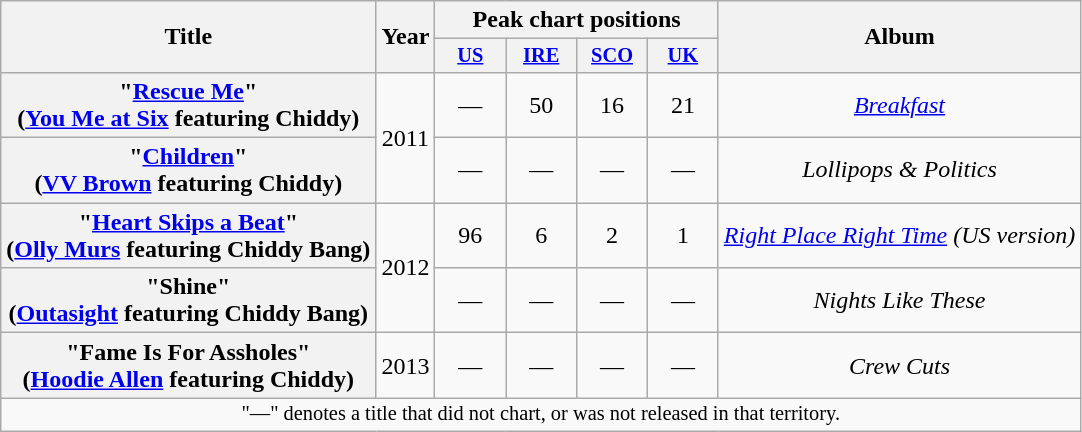<table class="wikitable plainrowheaders" style="text-align:center;" border="1">
<tr>
<th scope="col" rowspan="2">Title</th>
<th scope="col" rowspan="2">Year</th>
<th scope="col" colspan="4">Peak chart positions</th>
<th scope="col" rowspan="2">Album</th>
</tr>
<tr>
<th scope="col" style="width:3em;font-size:85%;"><a href='#'>US</a><br></th>
<th scope="col" style="width:3em;font-size:85%;"><a href='#'>IRE</a><br></th>
<th scope="col" style="width:3em;font-size:85%;"><a href='#'>SCO</a><br></th>
<th scope="col" style="width:3em;font-size:85%;"><a href='#'>UK</a><br></th>
</tr>
<tr>
<th scope="row">"<a href='#'>Rescue Me</a>"<br><span>(<a href='#'>You Me at Six</a> featuring Chiddy)</span></th>
<td rowspan="2">2011</td>
<td>—</td>
<td>50</td>
<td>16</td>
<td>21</td>
<td><em><a href='#'>Breakfast</a></em></td>
</tr>
<tr>
<th scope="row">"<a href='#'>Children</a>"<br><span>(<a href='#'>VV Brown</a> featuring Chiddy)</span></th>
<td>—</td>
<td>—</td>
<td>—</td>
<td>—</td>
<td><em>Lollipops & Politics</em></td>
</tr>
<tr>
<th scope="row">"<a href='#'>Heart Skips a Beat</a>"<br><span>(<a href='#'>Olly Murs</a> featuring Chiddy Bang)</span></th>
<td rowspan="2">2012</td>
<td>96</td>
<td>6</td>
<td>2</td>
<td>1</td>
<td><em><a href='#'>Right Place Right Time</a> (US version)</em></td>
</tr>
<tr>
<th scope="row">"Shine"<br><span>(<a href='#'>Outasight</a> featuring Chiddy Bang)</span></th>
<td>—</td>
<td>—</td>
<td>—</td>
<td>—</td>
<td><em>Nights Like These</em></td>
</tr>
<tr>
<th scope="row">"Fame Is For Assholes"<br><span>(<a href='#'>Hoodie Allen</a> featuring Chiddy)</span></th>
<td>2013</td>
<td>—</td>
<td>—</td>
<td>—</td>
<td>—</td>
<td><em>Crew Cuts</em></td>
</tr>
<tr>
<td colspan="13" style="font-size:85%;">"—" denotes a title that did not chart, or was not released in that territory.</td>
</tr>
</table>
